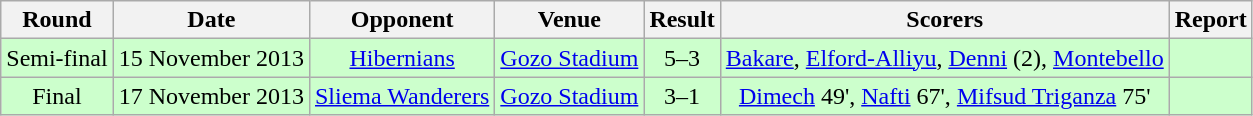<table class="wikitable" style="font-size:100%; text-align:center">
<tr>
<th>Round</th>
<th>Date</th>
<th>Opponent</th>
<th>Venue</th>
<th>Result</th>
<th>Scorers</th>
<th>Report</th>
</tr>
<tr style="background-color: #CCFFCC;">
<td>Semi-final</td>
<td>15 November 2013</td>
<td><a href='#'>Hibernians</a></td>
<td><a href='#'>Gozo Stadium</a></td>
<td>5–3</td>
<td><a href='#'>Bakare</a>, <a href='#'>Elford-Alliyu</a>, <a href='#'>Denni</a> (2), <a href='#'>Montebello</a></td>
<td></td>
</tr>
<tr style="background-color: #CCFFCC;">
<td>Final</td>
<td>17 November 2013</td>
<td><a href='#'>Sliema Wanderers</a></td>
<td><a href='#'>Gozo Stadium</a></td>
<td>3–1</td>
<td><a href='#'>Dimech</a> 49', <a href='#'>Nafti</a> 67', <a href='#'>Mifsud Triganza</a> 75'</td>
<td></td>
</tr>
</table>
